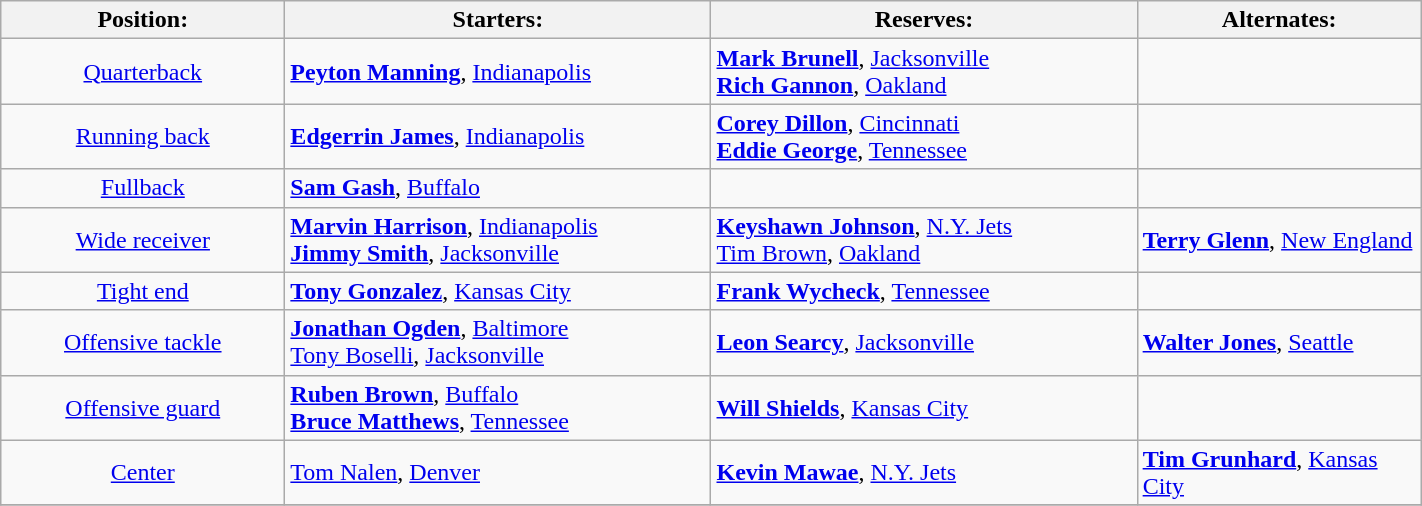<table class="wikitable" width=75%>
<tr>
<th width=20%>Position:</th>
<th width=30%>Starters:</th>
<th width=30%>Reserves:</th>
<th width=30%>Alternates:</th>
</tr>
<tr>
<td align=center><a href='#'>Quarterback</a></td>
<td> <strong><a href='#'>Peyton Manning</a></strong>, <a href='#'>Indianapolis</a></td>
<td> <strong><a href='#'>Mark Brunell</a></strong>, <a href='#'>Jacksonville</a><br> <strong><a href='#'>Rich Gannon</a></strong>, <a href='#'>Oakland</a></td>
<td></td>
</tr>
<tr>
<td align=center><a href='#'>Running back</a></td>
<td> <strong><a href='#'>Edgerrin James</a></strong>, <a href='#'>Indianapolis</a></td>
<td> <strong><a href='#'>Corey Dillon</a></strong>, <a href='#'>Cincinnati</a><br> <strong><a href='#'>Eddie George</a></strong>, <a href='#'>Tennessee</a></td>
<td></td>
</tr>
<tr>
<td align=center><a href='#'>Fullback</a></td>
<td> <strong><a href='#'>Sam Gash</a></strong>, <a href='#'>Buffalo</a></td>
<td></td>
<td></td>
</tr>
<tr>
<td align=center><a href='#'>Wide receiver</a></td>
<td> <strong><a href='#'>Marvin Harrison</a></strong>, <a href='#'>Indianapolis</a><br> <strong><a href='#'>Jimmy Smith</a></strong>, <a href='#'>Jacksonville</a></td>
<td> <strong><a href='#'>Keyshawn Johnson</a></strong>, <a href='#'>N.Y. Jets</a><br> <a href='#'>Tim Brown</a>, <a href='#'>Oakland</a></td>
<td> <strong><a href='#'>Terry Glenn</a></strong>, <a href='#'>New England</a></td>
</tr>
<tr>
<td align=center><a href='#'>Tight end</a></td>
<td> <strong><a href='#'>Tony Gonzalez</a></strong>, <a href='#'>Kansas City</a></td>
<td> <strong><a href='#'>Frank Wycheck</a></strong>, <a href='#'>Tennessee</a></td>
</tr>
<tr>
<td align=center><a href='#'>Offensive tackle</a></td>
<td> <strong><a href='#'>Jonathan Ogden</a></strong>, <a href='#'>Baltimore</a><br> <a href='#'>Tony Boselli</a>, <a href='#'>Jacksonville</a></td>
<td> <strong><a href='#'>Leon Searcy</a></strong>, <a href='#'>Jacksonville</a></td>
<td> <strong><a href='#'>Walter Jones</a></strong>, <a href='#'>Seattle</a></td>
</tr>
<tr>
<td align=center><a href='#'>Offensive guard</a></td>
<td> <strong><a href='#'>Ruben Brown</a></strong>, <a href='#'>Buffalo</a><br> <strong><a href='#'>Bruce Matthews</a></strong>, <a href='#'>Tennessee</a></td>
<td> <strong><a href='#'>Will Shields</a></strong>, <a href='#'>Kansas City</a></td>
</tr>
<tr>
<td align=center><a href='#'>Center</a></td>
<td> <a href='#'>Tom Nalen</a>, <a href='#'>Denver</a></td>
<td> <strong><a href='#'>Kevin Mawae</a></strong>, <a href='#'>N.Y. Jets</a></td>
<td> <strong><a href='#'>Tim Grunhard</a></strong>, <a href='#'>Kansas City</a></td>
</tr>
<tr>
</tr>
</table>
